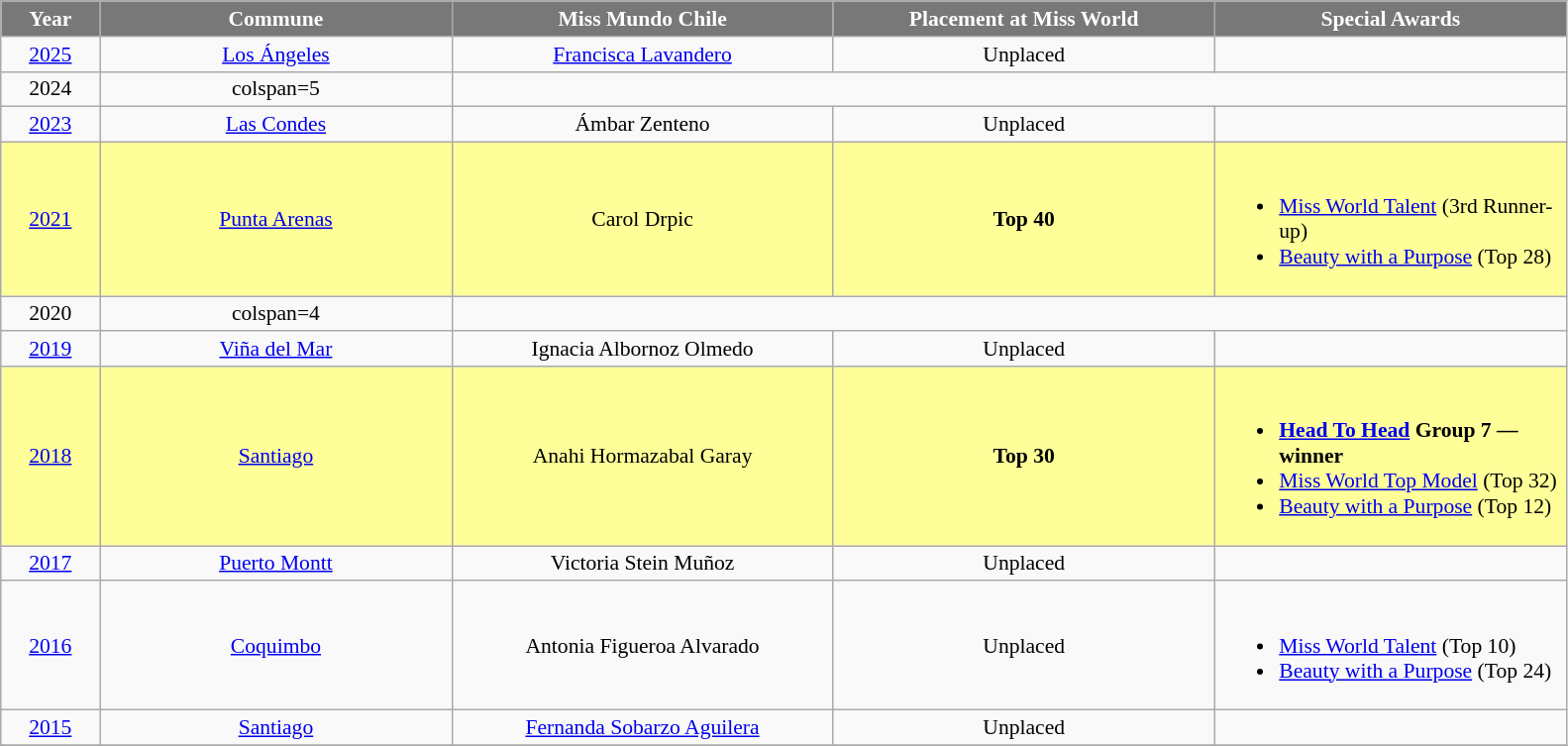<table class="wikitable" style="font-size: 90%; text-align:center">
<tr>
<th width="60" style="background-color:#787878;color:#FFFFFF;">Year</th>
<th width="230" style="background-color:#787878;color:#FFFFFF;">Commune</th>
<th width="250" style="background-color:#787878;color:#FFFFFF;">Miss Mundo Chile</th>
<th width="250" style="background-color:#787878;color:#FFFFFF;">Placement at Miss World</th>
<th width="230" style="background-color:#787878;color:#FFFFFF;">Special Awards</th>
</tr>
<tr>
<td><a href='#'>2025</a></td>
<td><a href='#'>Los Ángeles</a></td>
<td><a href='#'>Francisca Lavandero</a></td>
<td>Unplaced</td>
<td></td>
</tr>
<tr>
<td>2024</td>
<td>colspan=5 </td>
</tr>
<tr>
<td><a href='#'>2023</a></td>
<td><a href='#'>Las Condes</a></td>
<td>Ámbar Zenteno</td>
<td>Unplaced</td>
<td></td>
</tr>
<tr style="background-color:#FFFF99; ">
<td><a href='#'>2021</a></td>
<td><a href='#'>Punta Arenas</a></td>
<td>Carol Drpic</td>
<td><strong>Top 40</strong></td>
<td align="left"><br><ul><li><a href='#'>Miss World Talent</a> (3rd Runner-up)</li><li><a href='#'>Beauty with a Purpose</a> (Top 28)</li></ul></td>
</tr>
<tr>
<td>2020</td>
<td>colspan=4 </td>
</tr>
<tr>
<td><a href='#'>2019</a></td>
<td><a href='#'>Viña del Mar</a></td>
<td>Ignacia Albornoz Olmedo</td>
<td>Unplaced</td>
<td></td>
</tr>
<tr style="background-color:#FFFF99; ">
<td><a href='#'>2018</a></td>
<td><a href='#'>Santiago</a></td>
<td>Anahi Hormazabal Garay</td>
<td><strong>Top 30</strong></td>
<td align="left"><br><ul><li><strong><a href='#'>Head To Head</a> Group 7 ― winner</strong></li><li><a href='#'>Miss World Top Model</a> (Top 32)</li><li><a href='#'>Beauty with a Purpose</a> (Top 12)</li></ul></td>
</tr>
<tr>
<td><a href='#'>2017</a></td>
<td><a href='#'>Puerto Montt</a></td>
<td>Victoria Stein Muñoz</td>
<td>Unplaced</td>
<td></td>
</tr>
<tr>
<td><a href='#'>2016</a></td>
<td><a href='#'>Coquimbo</a></td>
<td>Antonia Figueroa Alvarado</td>
<td>Unplaced</td>
<td align="left"><br><ul><li><a href='#'>Miss World Talent</a> (Top 10)</li><li><a href='#'>Beauty with a Purpose</a> (Top 24)</li></ul></td>
</tr>
<tr>
<td><a href='#'>2015</a></td>
<td><a href='#'>Santiago</a></td>
<td><a href='#'>Fernanda Sobarzo Aguilera</a></td>
<td>Unplaced</td>
<td></td>
</tr>
<tr>
</tr>
</table>
